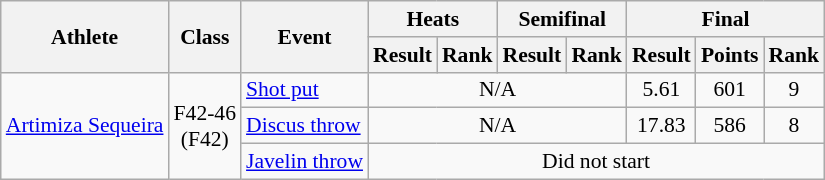<table class=wikitable style="font-size:90%">
<tr>
<th rowspan="2">Athlete</th>
<th rowspan="2">Class</th>
<th rowspan="2">Event</th>
<th colspan="2">Heats</th>
<th colspan="2">Semifinal</th>
<th colspan="3">Final</th>
</tr>
<tr>
<th>Result</th>
<th>Rank</th>
<th>Result</th>
<th>Rank</th>
<th>Result</th>
<th>Points</th>
<th>Rank</th>
</tr>
<tr>
<td rowspan="3"><a href='#'>Artimiza Sequeira</a></td>
<td rowspan="3" align="center">F42-46<br>(F42)</td>
<td><a href='#'>Shot put</a></td>
<td align="center" colspan="4">N/A</td>
<td align="center">5.61</td>
<td align="center">601</td>
<td align="center">9</td>
</tr>
<tr>
<td><a href='#'>Discus throw</a></td>
<td align="center" colspan="4">N/A</td>
<td align="center">17.83</td>
<td align="center">586</td>
<td align="center">8</td>
</tr>
<tr>
<td><a href='#'>Javelin throw</a></td>
<td align="center" colspan="7">Did not start</td>
</tr>
</table>
